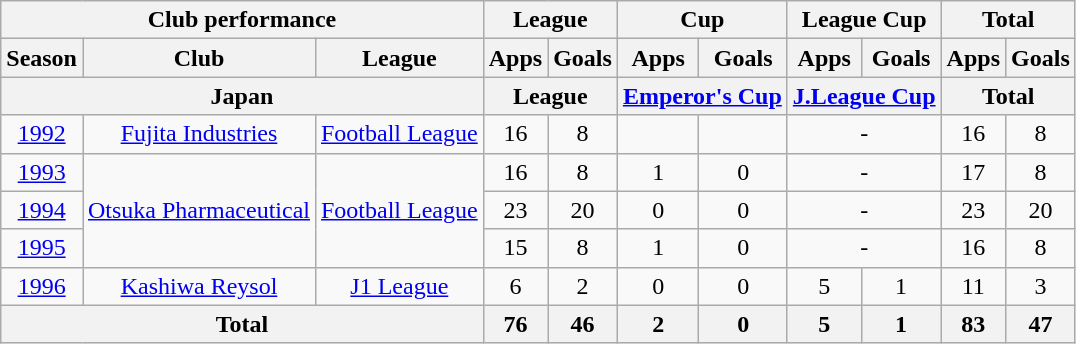<table class="wikitable" style="text-align:center;">
<tr>
<th colspan=3>Club performance</th>
<th colspan=2>League</th>
<th colspan=2>Cup</th>
<th colspan=2>League Cup</th>
<th colspan=2>Total</th>
</tr>
<tr>
<th>Season</th>
<th>Club</th>
<th>League</th>
<th>Apps</th>
<th>Goals</th>
<th>Apps</th>
<th>Goals</th>
<th>Apps</th>
<th>Goals</th>
<th>Apps</th>
<th>Goals</th>
</tr>
<tr>
<th colspan=3>Japan</th>
<th colspan=2>League</th>
<th colspan=2><a href='#'>Emperor's Cup</a></th>
<th colspan=2><a href='#'>J.League Cup</a></th>
<th colspan=2>Total</th>
</tr>
<tr>
<td><a href='#'>1992</a></td>
<td><a href='#'>Fujita Industries</a></td>
<td><a href='#'>Football League</a></td>
<td>16</td>
<td>8</td>
<td></td>
<td></td>
<td colspan="2">-</td>
<td>16</td>
<td>8</td>
</tr>
<tr>
<td><a href='#'>1993</a></td>
<td rowspan="3"><a href='#'>Otsuka Pharmaceutical</a></td>
<td rowspan="3"><a href='#'>Football League</a></td>
<td>16</td>
<td>8</td>
<td>1</td>
<td>0</td>
<td colspan="2">-</td>
<td>17</td>
<td>8</td>
</tr>
<tr>
<td><a href='#'>1994</a></td>
<td>23</td>
<td>20</td>
<td>0</td>
<td>0</td>
<td colspan="2">-</td>
<td>23</td>
<td>20</td>
</tr>
<tr>
<td><a href='#'>1995</a></td>
<td>15</td>
<td>8</td>
<td>1</td>
<td>0</td>
<td colspan="2">-</td>
<td>16</td>
<td>8</td>
</tr>
<tr>
<td><a href='#'>1996</a></td>
<td><a href='#'>Kashiwa Reysol</a></td>
<td><a href='#'>J1 League</a></td>
<td>6</td>
<td>2</td>
<td>0</td>
<td>0</td>
<td>5</td>
<td>1</td>
<td>11</td>
<td>3</td>
</tr>
<tr>
<th colspan=3>Total</th>
<th>76</th>
<th>46</th>
<th>2</th>
<th>0</th>
<th>5</th>
<th>1</th>
<th>83</th>
<th>47</th>
</tr>
</table>
